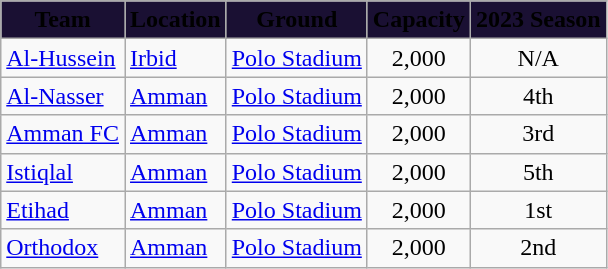<table class="wikitable sortable">
<tr>
<th style="background-color:#1A1033;"><span>Team</span></th>
<th style="background-color:#1A1033;"><span>Location</span></th>
<th style="background-color:#1A1033;"><span>Ground</span></th>
<th style="background-color:#1A1033;"><span>Capacity</span></th>
<th data-sort-type=number style="background-color:#1A1033;"><span>2023 Season</span></th>
</tr>
<tr>
<td><a href='#'>Al-Hussein</a></td>
<td><a href='#'>Irbid</a></td>
<td><a href='#'>Polo Stadium</a></td>
<td style="text-align:center">2,000</td>
<td style="text-align:center">N/A</td>
</tr>
<tr>
<td><a href='#'>Al-Nasser</a></td>
<td><a href='#'>Amman</a></td>
<td><a href='#'>Polo Stadium</a></td>
<td style="text-align:center">2,000</td>
<td style="text-align:center">4th</td>
</tr>
<tr>
<td><a href='#'>Amman FC</a></td>
<td><a href='#'>Amman</a></td>
<td><a href='#'>Polo Stadium</a></td>
<td style="text-align:center">2,000</td>
<td style="text-align:center">3rd</td>
</tr>
<tr>
<td><a href='#'>Istiqlal</a></td>
<td><a href='#'>Amman</a></td>
<td><a href='#'>Polo Stadium</a></td>
<td style="text-align:center">2,000</td>
<td style="text-align:center">5th</td>
</tr>
<tr>
<td><a href='#'>Etihad</a></td>
<td><a href='#'>Amman</a></td>
<td><a href='#'>Polo Stadium</a></td>
<td style="text-align:center">2,000</td>
<td style="text-align:center">1st</td>
</tr>
<tr>
<td><a href='#'>Orthodox</a></td>
<td><a href='#'>Amman</a></td>
<td><a href='#'>Polo Stadium</a></td>
<td style="text-align:center">2,000</td>
<td style="text-align:center">2nd</td>
</tr>
</table>
